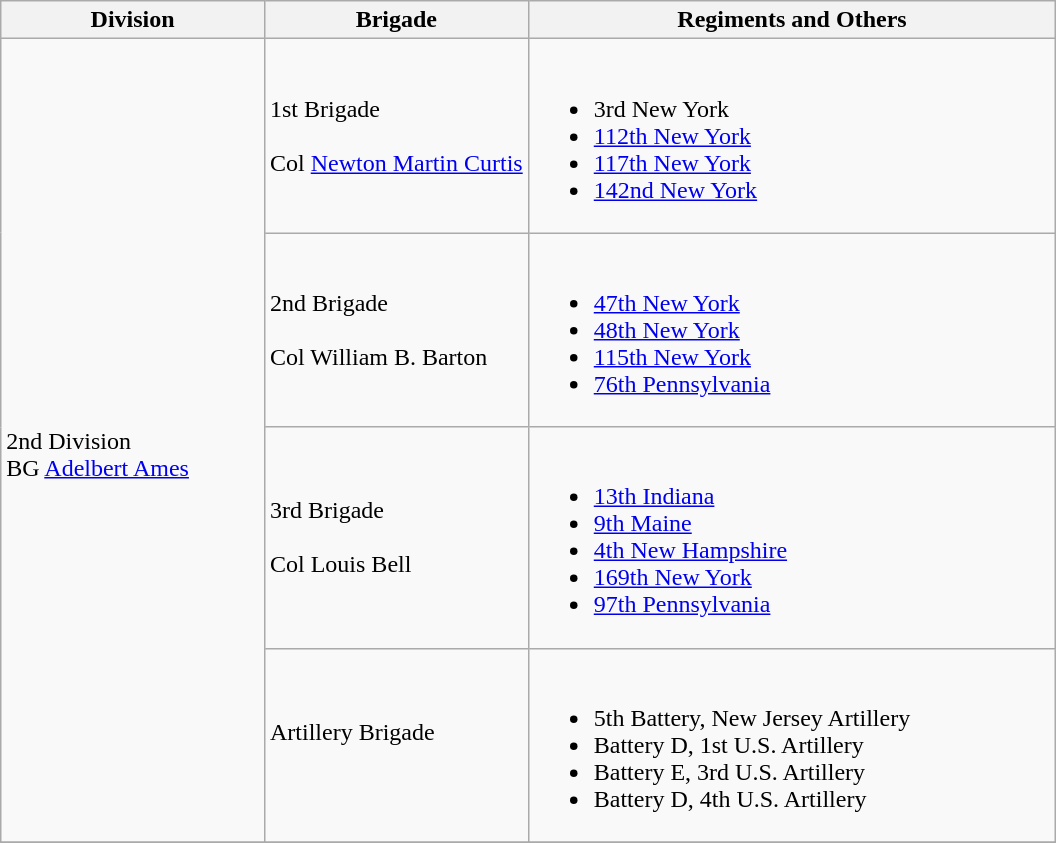<table class="wikitable">
<tr>
<th width=25%>Division</th>
<th width=25%>Brigade</th>
<th>Regiments and Others</th>
</tr>
<tr>
<td rowspan=4><br>2nd Division
<br>
BG <a href='#'>Adelbert Ames</a></td>
<td>1st Brigade<br><br>
Col <a href='#'>Newton Martin Curtis</a></td>
<td><br><ul><li>3rd New York</li><li><a href='#'>112th New York</a></li><li><a href='#'>117th New York</a></li><li><a href='#'>142nd New York</a></li></ul></td>
</tr>
<tr>
<td>2nd Brigade<br><br>
Col William B. Barton</td>
<td><br><ul><li><a href='#'>47th New York</a></li><li><a href='#'>48th New York</a></li><li><a href='#'>115th New York</a></li><li><a href='#'>76th Pennsylvania</a></li></ul></td>
</tr>
<tr>
<td>3rd Brigade<br><br>
Col Louis Bell</td>
<td><br><ul><li><a href='#'>13th Indiana</a></li><li><a href='#'>9th Maine</a></li><li><a href='#'>4th New Hampshire</a></li><li><a href='#'>169th New York</a></li><li><a href='#'>97th Pennsylvania</a></li></ul></td>
</tr>
<tr>
<td>Artillery Brigade<br><br></td>
<td><br><ul><li>5th Battery, New Jersey Artillery</li><li>Battery D, 1st U.S. Artillery</li><li>Battery E, 3rd U.S. Artillery</li><li>Battery D, 4th U.S. Artillery</li></ul></td>
</tr>
<tr>
</tr>
</table>
